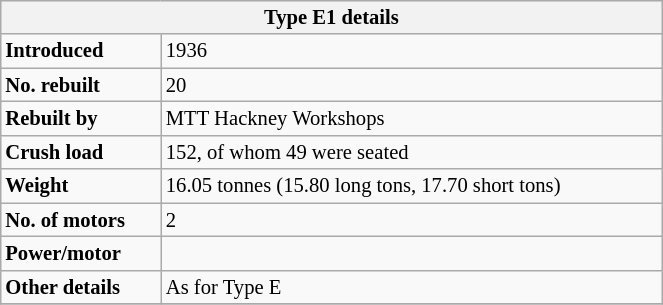<table class="wikitable floatleft mw-collapsible mw-collapsed" border= "1" style= "width:35%; font-size: 86%; float:left; margin-left:1em; margin-right:3em; margin-bottom:2em">
<tr>
<th colspan="2"><strong>Type E1 details</strong></th>
</tr>
<tr>
<td><strong>Introduced</strong></td>
<td>1936</td>
</tr>
<tr>
<td><strong>No. rebuilt</strong></td>
<td>20</td>
</tr>
<tr>
<td><strong>Rebuilt by</strong></td>
<td>MTT Hackney Workshops</td>
</tr>
<tr>
<td><strong>Crush load</strong></td>
<td>152, of whom 49 were seated</td>
</tr>
<tr>
<td><strong>Weight</strong></td>
<td>16.05 tonnes (15.80 long tons, 17.70 short tons)</td>
</tr>
<tr>
<td><strong>No. of motors</strong></td>
<td>2</td>
</tr>
<tr>
<td><strong>Power/motor</strong></td>
<td></td>
</tr>
<tr>
<td><strong>Other details</strong></td>
<td>As for Type E</td>
</tr>
<tr>
</tr>
</table>
